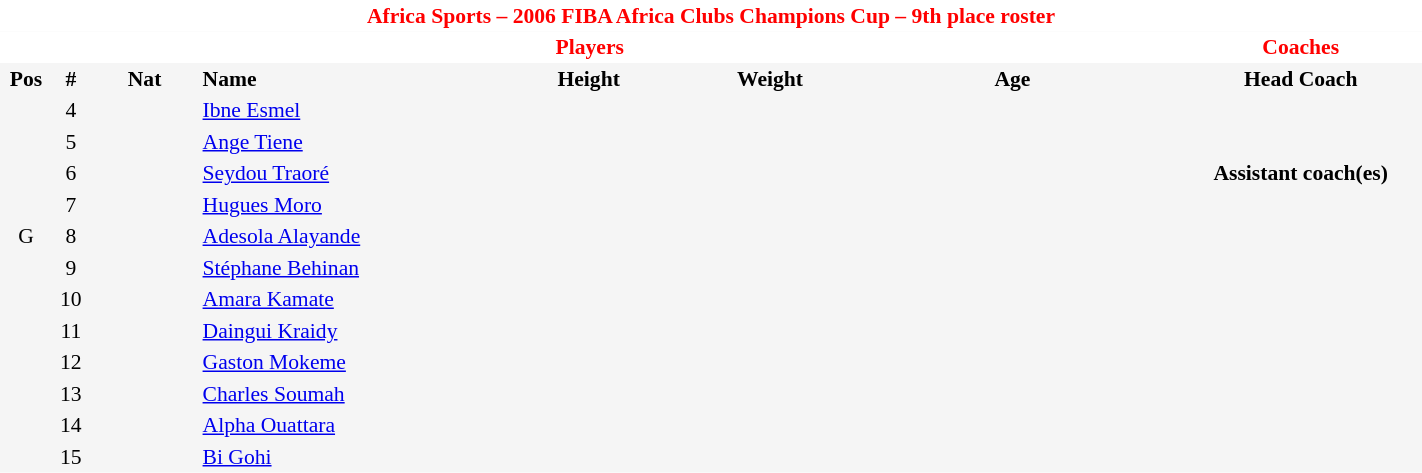<table border=0 cellpadding=2 cellspacing=0  |- bgcolor=#f5f5f5 style="text-align:center; font-size:90%;" width=75%>
<tr>
<td colspan="8" style="background: white; color: red"><strong>Africa Sports – 2006 FIBA Africa Clubs Champions Cup – 9th place roster</strong></td>
</tr>
<tr>
<td colspan="7" style="background: white; color: red"><strong>Players</strong></td>
<td style="background: white; color: red"><strong>Coaches</strong></td>
</tr>
<tr style="background=#f5f5f5; color: black">
<th width=5px>Pos</th>
<th width=5px>#</th>
<th width=50px>Nat</th>
<th width=135px align=left>Name</th>
<th width=100px>Height</th>
<th width=70px>Weight</th>
<th width=160px>Age</th>
<th width=115px>Head Coach</th>
</tr>
<tr>
<td></td>
<td>4</td>
<td></td>
<td align=left><a href='#'>Ibne Esmel</a></td>
<td></td>
<td></td>
<td><span></span></td>
<td align=left></td>
</tr>
<tr>
<td></td>
<td>5</td>
<td></td>
<td align=left><a href='#'>Ange Tiene</a></td>
<td></td>
<td></td>
<td><span></span></td>
</tr>
<tr>
<td></td>
<td>6</td>
<td></td>
<td align=left><a href='#'>Seydou Traoré</a></td>
<td></td>
<td></td>
<td><span></span></td>
<td><strong>Assistant coach(es)</strong></td>
</tr>
<tr>
<td></td>
<td>7</td>
<td></td>
<td align=left><a href='#'>Hugues Moro</a></td>
<td></td>
<td></td>
<td><span></span></td>
<td align=left></td>
</tr>
<tr>
<td>G</td>
<td>8</td>
<td></td>
<td align=left><a href='#'>Adesola Alayande</a></td>
<td><span></span></td>
<td></td>
<td><span></span></td>
<td align=left></td>
</tr>
<tr>
<td></td>
<td>9</td>
<td></td>
<td align=left><a href='#'>Stéphane Behinan</a></td>
<td></td>
<td></td>
<td><span></span></td>
</tr>
<tr>
<td></td>
<td>10</td>
<td></td>
<td align=left><a href='#'>Amara Kamate</a></td>
<td></td>
<td></td>
<td><span></span></td>
</tr>
<tr>
<td></td>
<td>11</td>
<td></td>
<td align=left><a href='#'>Daingui Kraidy</a></td>
<td></td>
<td></td>
<td><span></span></td>
</tr>
<tr>
<td></td>
<td>12</td>
<td></td>
<td align=left><a href='#'>Gaston Mokeme</a></td>
<td></td>
<td></td>
<td><span></span></td>
</tr>
<tr>
<td></td>
<td>13</td>
<td></td>
<td align=left><a href='#'>Charles Soumah</a></td>
<td></td>
<td></td>
<td><span></span></td>
</tr>
<tr>
<td></td>
<td>14</td>
<td></td>
<td align=left><a href='#'>Alpha Ouattara</a></td>
<td></td>
<td></td>
<td><span></span></td>
</tr>
<tr>
<td></td>
<td>15</td>
<td></td>
<td align=left><a href='#'>Bi Gohi</a></td>
<td></td>
<td></td>
<td><span></span></td>
</tr>
</table>
